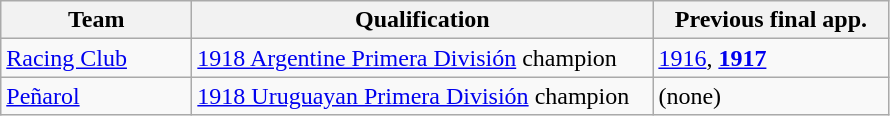<table class="wikitable">
<tr>
<th width=120px>Team</th>
<th width=300px>Qualification</th>
<th width=150px>Previous final app.</th>
</tr>
<tr>
<td> <a href='#'>Racing Club</a></td>
<td><a href='#'>1918 Argentine Primera División</a> champion</td>
<td><a href='#'>1916</a>, <strong><a href='#'>1917</a></strong></td>
</tr>
<tr>
<td> <a href='#'>Peñarol</a></td>
<td><a href='#'>1918 Uruguayan Primera División</a> champion</td>
<td>(none)</td>
</tr>
</table>
